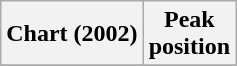<table class="wikitable">
<tr>
<th>Chart (2002)</th>
<th>Peak<br>position</th>
</tr>
<tr>
</tr>
</table>
